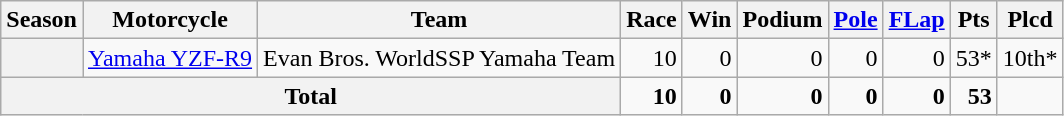<table class="wikitable" style="text-align:right;">
<tr>
<th>Season</th>
<th>Motorcycle</th>
<th>Team</th>
<th>Race</th>
<th>Win</th>
<th>Podium</th>
<th><a href='#'>Pole</a></th>
<th><a href='#'>FLap</a></th>
<th>Pts</th>
<th>Plcd</th>
</tr>
<tr>
<th></th>
<td><a href='#'>Yamaha YZF-R9</a></td>
<td>Evan Bros. WorldSSP Yamaha Team</td>
<td>10</td>
<td>0</td>
<td>0</td>
<td>0</td>
<td>0</td>
<td>53*</td>
<td>10th*</td>
</tr>
<tr>
<th colspan="3">Total</th>
<td><strong>10</strong></td>
<td><strong>0</strong></td>
<td><strong>0</strong></td>
<td><strong>0</strong></td>
<td><strong>0</strong></td>
<td><strong>53</strong></td>
<td></td>
</tr>
</table>
